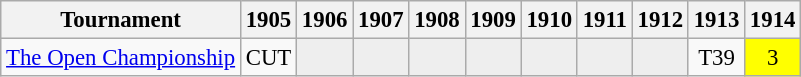<table class="wikitable" style="font-size:95%;text-align:center;">
<tr>
<th>Tournament</th>
<th>1905</th>
<th>1906</th>
<th>1907</th>
<th>1908</th>
<th>1909</th>
<th>1910</th>
<th>1911</th>
<th>1912</th>
<th>1913</th>
<th>1914</th>
</tr>
<tr>
<td align=left><a href='#'>The Open Championship</a></td>
<td>CUT</td>
<td style="background:#eeeeee;"></td>
<td style="background:#eeeeee;"></td>
<td style="background:#eeeeee;"></td>
<td style="background:#eeeeee;"></td>
<td style="background:#eeeeee;"></td>
<td style="background:#eeeeee;"></td>
<td style="background:#eeeeee;"></td>
<td>T39</td>
<td style="background:yellow;">3</td>
</tr>
</table>
